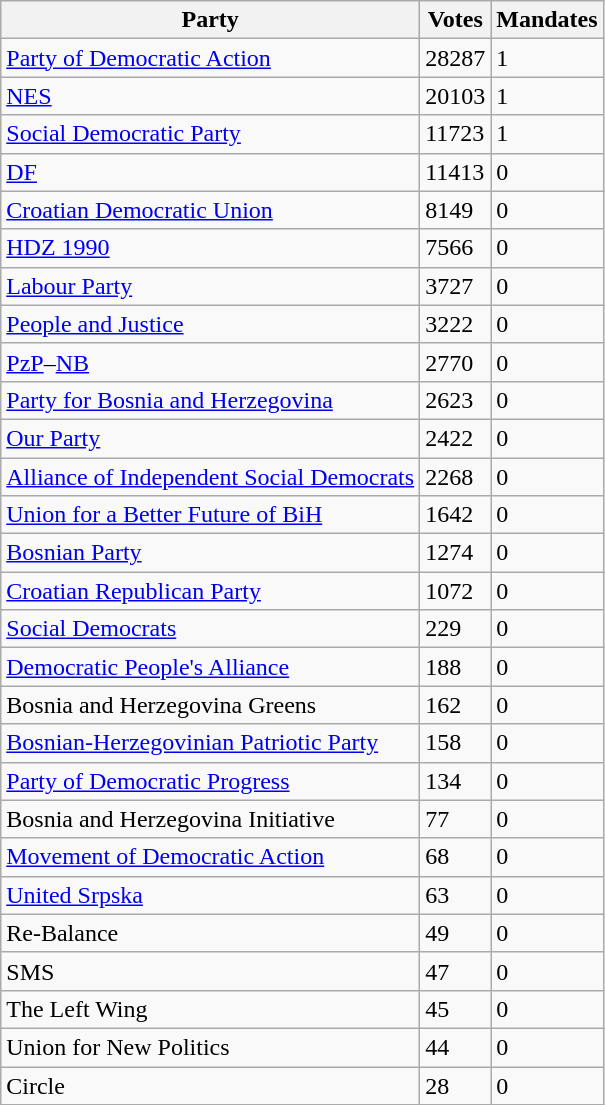<table class="wikitable" style ="text-align: left">
<tr>
<th>Party</th>
<th>Votes</th>
<th>Mandates</th>
</tr>
<tr>
<td><a href='#'>Party of Democratic Action</a></td>
<td>28287</td>
<td>1</td>
</tr>
<tr>
<td><a href='#'>NES</a></td>
<td>20103</td>
<td>1</td>
</tr>
<tr>
<td><a href='#'>Social Democratic Party</a></td>
<td>11723</td>
<td>1</td>
</tr>
<tr>
<td><a href='#'>DF</a></td>
<td>11413</td>
<td>0</td>
</tr>
<tr>
<td><a href='#'>Croatian Democratic Union</a></td>
<td>8149</td>
<td>0</td>
</tr>
<tr>
<td><a href='#'>HDZ 1990</a></td>
<td>7566</td>
<td>0</td>
</tr>
<tr>
<td><a href='#'>Labour Party</a></td>
<td>3727</td>
<td>0</td>
</tr>
<tr>
<td><a href='#'>People and Justice</a></td>
<td>3222</td>
<td>0</td>
</tr>
<tr>
<td><a href='#'>PzP</a>–<a href='#'>NB</a></td>
<td>2770</td>
<td>0</td>
</tr>
<tr>
<td><a href='#'>Party for Bosnia and Herzegovina</a></td>
<td>2623</td>
<td>0</td>
</tr>
<tr>
<td><a href='#'>Our Party</a></td>
<td>2422</td>
<td>0</td>
</tr>
<tr>
<td><a href='#'>Alliance of Independent Social Democrats</a></td>
<td>2268</td>
<td>0</td>
</tr>
<tr>
<td><a href='#'>Union for a Better Future of BiH</a></td>
<td>1642</td>
<td>0</td>
</tr>
<tr>
<td><a href='#'>Bosnian Party</a></td>
<td>1274</td>
<td>0</td>
</tr>
<tr>
<td><a href='#'>Croatian Republican Party</a></td>
<td>1072</td>
<td>0</td>
</tr>
<tr>
<td><a href='#'>Social Democrats</a></td>
<td>229</td>
<td>0</td>
</tr>
<tr>
<td><a href='#'>Democratic People's Alliance</a></td>
<td>188</td>
<td>0</td>
</tr>
<tr>
<td>Bosnia and Herzegovina Greens</td>
<td>162</td>
<td>0</td>
</tr>
<tr>
<td><a href='#'>Bosnian-Herzegovinian Patriotic Party</a></td>
<td>158</td>
<td>0</td>
</tr>
<tr>
<td><a href='#'>Party of Democratic Progress</a></td>
<td>134</td>
<td>0</td>
</tr>
<tr>
<td>Bosnia and Herzegovina Initiative</td>
<td>77</td>
<td>0</td>
</tr>
<tr>
<td><a href='#'>Movement of Democratic Action</a></td>
<td>68</td>
<td>0</td>
</tr>
<tr>
<td><a href='#'>United Srpska</a></td>
<td>63</td>
<td>0</td>
</tr>
<tr>
<td>Re-Balance</td>
<td>49</td>
<td>0</td>
</tr>
<tr>
<td>SMS</td>
<td>47</td>
<td>0</td>
</tr>
<tr>
<td>The Left Wing</td>
<td>45</td>
<td>0</td>
</tr>
<tr>
<td>Union for New Politics</td>
<td>44</td>
<td>0</td>
</tr>
<tr>
<td>Circle</td>
<td>28</td>
<td>0</td>
</tr>
</table>
